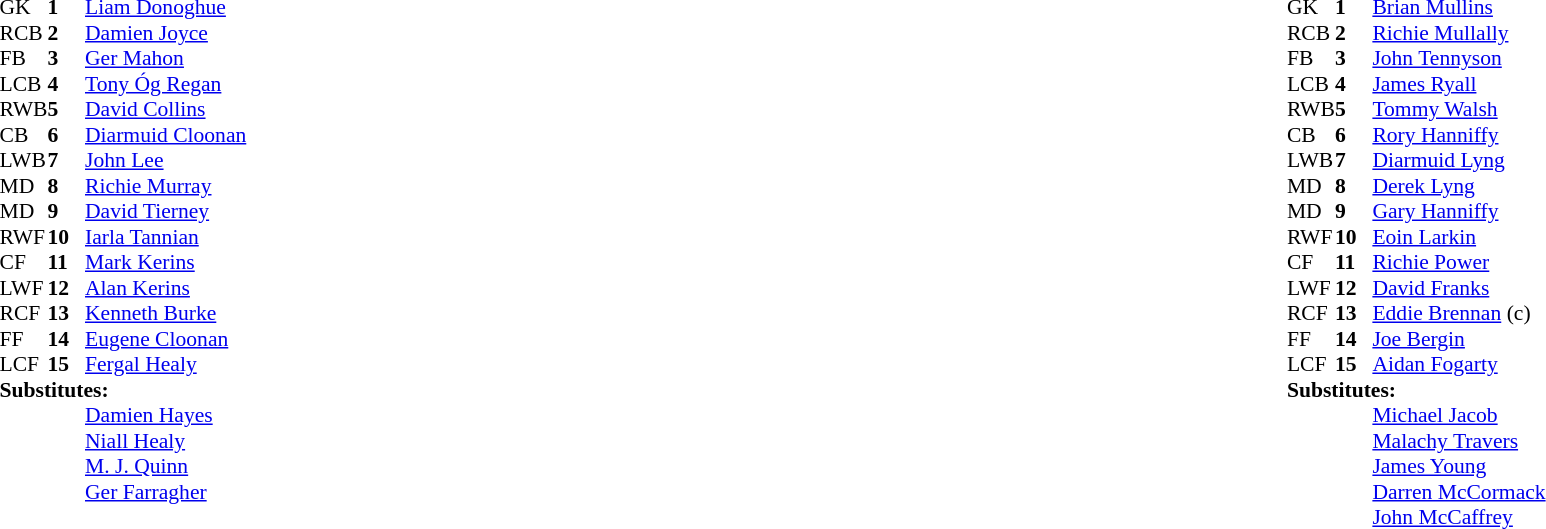<table width="100%">
<tr>
<td valign="top" width="50%"><br><table style="font-size: 90%" cellspacing="0" cellpadding="0">
<tr>
<th width="25"></th>
<th width="25"></th>
</tr>
<tr>
<td>GK</td>
<td><strong>1</strong></td>
<td><a href='#'>Liam Donoghue</a></td>
</tr>
<tr>
<td>RCB</td>
<td><strong>2</strong></td>
<td><a href='#'>Damien Joyce</a></td>
</tr>
<tr>
<td>FB</td>
<td><strong>3</strong></td>
<td><a href='#'>Ger Mahon</a></td>
<td></td>
<td></td>
</tr>
<tr>
<td>LCB</td>
<td><strong>4</strong></td>
<td><a href='#'>Tony Óg Regan</a></td>
</tr>
<tr>
<td>RWB</td>
<td><strong>5</strong></td>
<td><a href='#'>David Collins</a></td>
</tr>
<tr>
<td>CB</td>
<td><strong>6</strong></td>
<td><a href='#'>Diarmuid Cloonan</a></td>
</tr>
<tr>
<td>LWB</td>
<td><strong>7</strong></td>
<td><a href='#'>John Lee</a></td>
</tr>
<tr>
<td>MD</td>
<td><strong>8</strong></td>
<td><a href='#'>Richie Murray</a></td>
<td></td>
<td></td>
</tr>
<tr>
<td>MD</td>
<td><strong>9</strong></td>
<td><a href='#'>David Tierney</a></td>
</tr>
<tr>
<td>RWF</td>
<td><strong>10</strong></td>
<td><a href='#'>Iarla Tannian</a></td>
</tr>
<tr>
<td>CF</td>
<td><strong>11</strong></td>
<td><a href='#'>Mark Kerins</a></td>
</tr>
<tr>
<td>LWF</td>
<td><strong>12</strong></td>
<td><a href='#'>Alan Kerins</a></td>
<td></td>
<td></td>
</tr>
<tr>
<td>RCF</td>
<td><strong>13</strong></td>
<td><a href='#'>Kenneth Burke</a></td>
<td></td>
<td></td>
</tr>
<tr>
<td>FF</td>
<td><strong>14</strong></td>
<td><a href='#'>Eugene Cloonan</a></td>
</tr>
<tr>
<td>LCF</td>
<td><strong>15</strong></td>
<td><a href='#'>Fergal Healy</a></td>
</tr>
<tr>
<td colspan=3><strong>Substitutes:</strong></td>
</tr>
<tr>
<td></td>
<td></td>
<td><a href='#'>Damien Hayes</a></td>
<td></td>
<td></td>
</tr>
<tr>
<td></td>
<td></td>
<td><a href='#'>Niall Healy</a></td>
<td></td>
<td></td>
</tr>
<tr>
<td></td>
<td></td>
<td><a href='#'>M. J. Quinn</a></td>
<td></td>
<td></td>
</tr>
<tr>
<td></td>
<td></td>
<td><a href='#'>Ger Farragher</a></td>
<td></td>
<td></td>
</tr>
</table>
</td>
<td valign="top" width="50%"><br><table style="font-size: 90%" cellspacing="0" cellpadding="0"  align="center">
<tr>
<th width="25"></th>
<th width="25"></th>
</tr>
<tr>
<td>GK</td>
<td><strong>1</strong></td>
<td><a href='#'>Brian Mullins</a></td>
</tr>
<tr>
<td>RCB</td>
<td><strong>2</strong></td>
<td><a href='#'>Richie Mullally</a></td>
<td></td>
<td></td>
</tr>
<tr>
<td>FB</td>
<td><strong>3</strong></td>
<td><a href='#'>John Tennyson</a></td>
</tr>
<tr>
<td>LCB</td>
<td><strong>4</strong></td>
<td><a href='#'>James Ryall</a></td>
</tr>
<tr>
<td>RWB</td>
<td><strong>5</strong></td>
<td><a href='#'>Tommy Walsh</a></td>
</tr>
<tr>
<td>CB</td>
<td><strong>6</strong></td>
<td><a href='#'>Rory Hanniffy</a></td>
</tr>
<tr>
<td>LWB</td>
<td><strong>7</strong></td>
<td><a href='#'>Diarmuid Lyng</a></td>
<td></td>
<td></td>
</tr>
<tr>
<td>MD</td>
<td><strong>8</strong></td>
<td><a href='#'>Derek Lyng</a></td>
<td></td>
<td></td>
</tr>
<tr>
<td>MD</td>
<td><strong>9</strong></td>
<td><a href='#'>Gary Hanniffy</a></td>
</tr>
<tr>
<td>RWF</td>
<td><strong>10</strong></td>
<td><a href='#'>Eoin Larkin</a></td>
<td></td>
<td></td>
</tr>
<tr>
<td>CF</td>
<td><strong>11</strong></td>
<td><a href='#'>Richie Power</a></td>
</tr>
<tr>
<td>LWF</td>
<td><strong>12</strong></td>
<td><a href='#'>David Franks</a></td>
<td></td>
<td></td>
</tr>
<tr>
<td>RCF</td>
<td><strong>13</strong></td>
<td><a href='#'>Eddie Brennan</a> (c)</td>
</tr>
<tr>
<td>FF</td>
<td><strong>14</strong></td>
<td><a href='#'>Joe Bergin</a></td>
</tr>
<tr>
<td>LCF</td>
<td><strong>15</strong></td>
<td><a href='#'>Aidan Fogarty</a></td>
</tr>
<tr>
<td colspan=3><strong>Substitutes:</strong></td>
</tr>
<tr>
<td></td>
<td></td>
<td><a href='#'>Michael Jacob</a></td>
<td></td>
<td></td>
</tr>
<tr>
<td></td>
<td></td>
<td><a href='#'>Malachy Travers</a></td>
<td></td>
<td></td>
</tr>
<tr>
<td></td>
<td></td>
<td><a href='#'>James Young</a></td>
<td></td>
<td></td>
</tr>
<tr>
<td></td>
<td></td>
<td><a href='#'>Darren McCormack</a></td>
<td></td>
<td></td>
</tr>
<tr>
<td></td>
<td></td>
<td><a href='#'>John McCaffrey</a></td>
<td></td>
<td></td>
</tr>
</table>
</td>
</tr>
</table>
